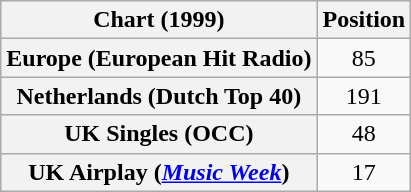<table class="wikitable sortable plainrowheaders" style="text-align:center">
<tr>
<th>Chart (1999)</th>
<th>Position</th>
</tr>
<tr>
<th scope="row">Europe (European Hit Radio)</th>
<td align="center">85</td>
</tr>
<tr>
<th scope="row">Netherlands (Dutch Top 40)</th>
<td>191</td>
</tr>
<tr>
<th scope="row">UK Singles (OCC)</th>
<td>48</td>
</tr>
<tr>
<th scope="row">UK Airplay (<em><a href='#'>Music Week</a></em>)</th>
<td>17</td>
</tr>
</table>
